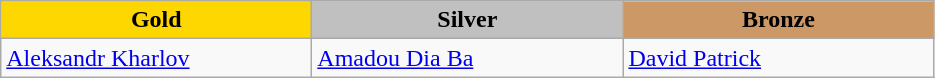<table class="wikitable" style="text-align:left">
<tr align="center">
<td width=200 bgcolor=gold><strong>Gold</strong></td>
<td width=200 bgcolor=silver><strong>Silver</strong></td>
<td width=200 bgcolor=CC9966><strong>Bronze</strong></td>
</tr>
<tr>
<td><a href='#'>Aleksandr Kharlov</a><br><em></em></td>
<td><a href='#'>Amadou Dia Ba</a><br><em></em></td>
<td><a href='#'>David Patrick</a><br><em></em></td>
</tr>
</table>
